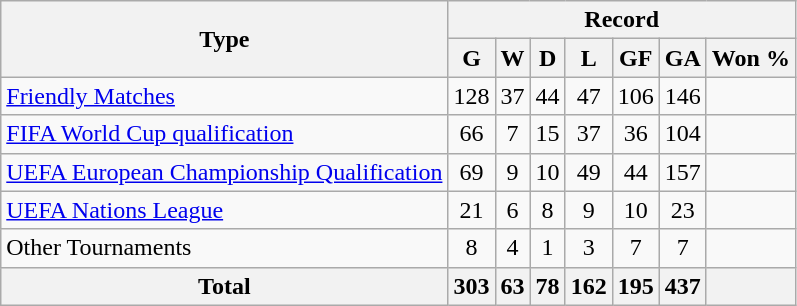<table class="wikitable" style="text-align: center">
<tr>
<th rowspan="2">Type</th>
<th colspan="7">Record</th>
</tr>
<tr>
<th>G</th>
<th>W</th>
<th>D</th>
<th>L</th>
<th>GF</th>
<th>GA</th>
<th>Won %</th>
</tr>
<tr>
<td align=left><a href='#'>Friendly Matches</a></td>
<td>128</td>
<td>37</td>
<td>44</td>
<td>47</td>
<td>106</td>
<td>146</td>
<td></td>
</tr>
<tr>
<td align=left><a href='#'>FIFA World Cup qualification</a></td>
<td>66</td>
<td>7</td>
<td>15</td>
<td>37</td>
<td>36</td>
<td>104</td>
<td></td>
</tr>
<tr>
<td align=left><a href='#'>UEFA European Championship Qualification</a></td>
<td>69</td>
<td>9</td>
<td>10</td>
<td>49</td>
<td>44</td>
<td>157</td>
<td></td>
</tr>
<tr>
<td align=left><a href='#'>UEFA Nations League</a></td>
<td>21</td>
<td>6</td>
<td>8</td>
<td>9</td>
<td>10</td>
<td>23</td>
<td></td>
</tr>
<tr>
<td align=left>Other Tournaments</td>
<td>8</td>
<td>4</td>
<td>1</td>
<td>3</td>
<td>7</td>
<td>7</td>
<td></td>
</tr>
<tr>
<th align=center colspan="1">Total</th>
<th>303</th>
<th>63</th>
<th>78</th>
<th>162</th>
<th>195</th>
<th>437</th>
<th></th>
</tr>
</table>
